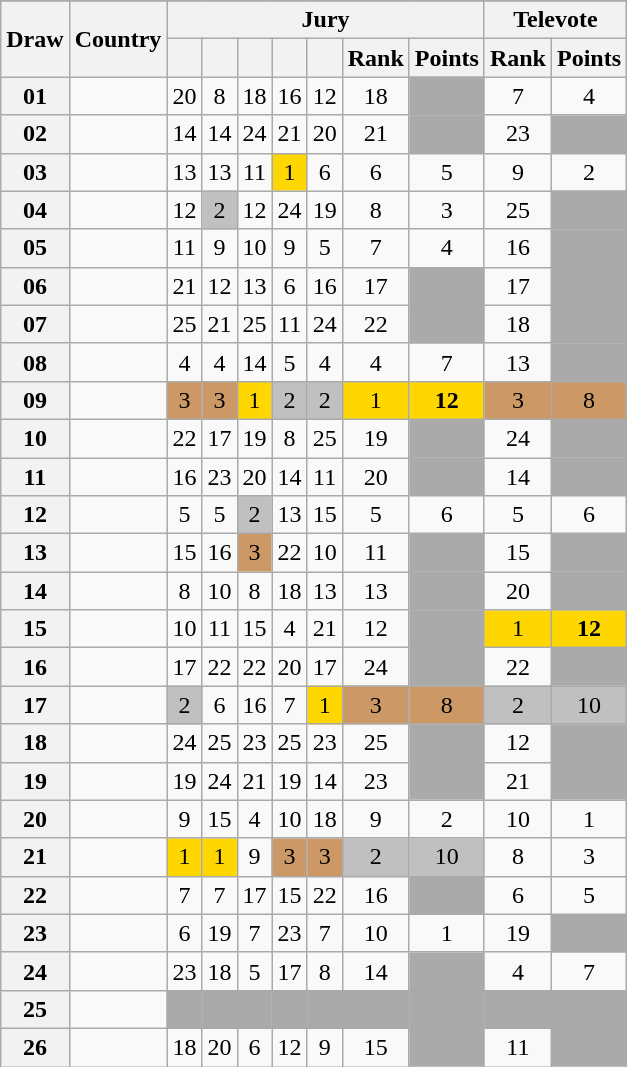<table class="sortable wikitable collapsible plainrowheaders" style="text-align:center;">
<tr>
</tr>
<tr>
<th scope="col" rowspan="2">Draw</th>
<th scope="col" rowspan="2">Country</th>
<th scope="col" colspan="7">Jury</th>
<th scope="col" colspan="2">Televote</th>
</tr>
<tr>
<th scope="col"><small></small></th>
<th scope="col"><small></small></th>
<th scope="col"><small></small></th>
<th scope="col"><small></small></th>
<th scope="col"><small></small></th>
<th scope="col">Rank</th>
<th scope="col">Points</th>
<th scope="col">Rank</th>
<th scope="col">Points</th>
</tr>
<tr>
<th scope="row" style="text-align:center;">01</th>
<td style="text-align:left;"></td>
<td>20</td>
<td>8</td>
<td>18</td>
<td>16</td>
<td>12</td>
<td>18</td>
<td style="background:#AAAAAA;"></td>
<td>7</td>
<td>4</td>
</tr>
<tr>
<th scope="row" style="text-align:center;">02</th>
<td style="text-align:left;"></td>
<td>14</td>
<td>14</td>
<td>24</td>
<td>21</td>
<td>20</td>
<td>21</td>
<td style="background:#AAAAAA;"></td>
<td>23</td>
<td style="background:#AAAAAA;"></td>
</tr>
<tr>
<th scope="row" style="text-align:center;">03</th>
<td style="text-align:left;"></td>
<td>13</td>
<td>13</td>
<td>11</td>
<td style="background:gold;">1</td>
<td>6</td>
<td>6</td>
<td>5</td>
<td>9</td>
<td>2</td>
</tr>
<tr>
<th scope="row" style="text-align:center;">04</th>
<td style="text-align:left;"></td>
<td>12</td>
<td style="background:silver;">2</td>
<td>12</td>
<td>24</td>
<td>19</td>
<td>8</td>
<td>3</td>
<td>25</td>
<td style="background:#AAAAAA;"></td>
</tr>
<tr>
<th scope="row" style="text-align:center;">05</th>
<td style="text-align:left;"></td>
<td>11</td>
<td>9</td>
<td>10</td>
<td>9</td>
<td>5</td>
<td>7</td>
<td>4</td>
<td>16</td>
<td style="background:#AAAAAA;"></td>
</tr>
<tr>
<th scope="row" style="text-align:center;">06</th>
<td style="text-align:left;"></td>
<td>21</td>
<td>12</td>
<td>13</td>
<td>6</td>
<td>16</td>
<td>17</td>
<td style="background:#AAAAAA;"></td>
<td>17</td>
<td style="background:#AAAAAA;"></td>
</tr>
<tr>
<th scope="row" style="text-align:center;">07</th>
<td style="text-align:left;"></td>
<td>25</td>
<td>21</td>
<td>25</td>
<td>11</td>
<td>24</td>
<td>22</td>
<td style="background:#AAAAAA;"></td>
<td>18</td>
<td style="background:#AAAAAA;"></td>
</tr>
<tr>
<th scope="row" style="text-align:center;">08</th>
<td style="text-align:left;"></td>
<td>4</td>
<td>4</td>
<td>14</td>
<td>5</td>
<td>4</td>
<td>4</td>
<td>7</td>
<td>13</td>
<td style="background:#AAAAAA;"></td>
</tr>
<tr>
<th scope="row" style="text-align:center;">09</th>
<td style="text-align:left;"></td>
<td style="background:#CC9966;">3</td>
<td style="background:#CC9966;">3</td>
<td style="background:gold;">1</td>
<td style="background:silver;">2</td>
<td style="background:silver;">2</td>
<td style="background:gold;">1</td>
<td style="background:gold;"><strong>12</strong></td>
<td style="background:#CC9966;">3</td>
<td style="background:#CC9966;">8</td>
</tr>
<tr>
<th scope="row" style="text-align:center;">10</th>
<td style="text-align:left;"></td>
<td>22</td>
<td>17</td>
<td>19</td>
<td>8</td>
<td>25</td>
<td>19</td>
<td style="background:#AAAAAA;"></td>
<td>24</td>
<td style="background:#AAAAAA;"></td>
</tr>
<tr>
<th scope="row" style="text-align:center;">11</th>
<td style="text-align:left;"></td>
<td>16</td>
<td>23</td>
<td>20</td>
<td>14</td>
<td>11</td>
<td>20</td>
<td style="background:#AAAAAA;"></td>
<td>14</td>
<td style="background:#AAAAAA;"></td>
</tr>
<tr>
<th scope="row" style="text-align:center;">12</th>
<td style="text-align:left;"></td>
<td>5</td>
<td>5</td>
<td style="background:silver;">2</td>
<td>13</td>
<td>15</td>
<td>5</td>
<td>6</td>
<td>5</td>
<td>6</td>
</tr>
<tr>
<th scope="row" style="text-align:center;">13</th>
<td style="text-align:left;"></td>
<td>15</td>
<td>16</td>
<td style="background:#CC9966;">3</td>
<td>22</td>
<td>10</td>
<td>11</td>
<td style="background:#AAAAAA;"></td>
<td>15</td>
<td style="background:#AAAAAA;"></td>
</tr>
<tr>
<th scope="row" style="text-align:center;">14</th>
<td style="text-align:left;"></td>
<td>8</td>
<td>10</td>
<td>8</td>
<td>18</td>
<td>13</td>
<td>13</td>
<td style="background:#AAAAAA;"></td>
<td>20</td>
<td style="background:#AAAAAA;"></td>
</tr>
<tr>
<th scope="row" style="text-align:center;">15</th>
<td style="text-align:left;"></td>
<td>10</td>
<td>11</td>
<td>15</td>
<td>4</td>
<td>21</td>
<td>12</td>
<td style="background:#AAAAAA;"></td>
<td style="background:gold;">1</td>
<td style="background:gold;"><strong>12</strong></td>
</tr>
<tr>
<th scope="row" style="text-align:center;">16</th>
<td style="text-align:left;"></td>
<td>17</td>
<td>22</td>
<td>22</td>
<td>20</td>
<td>17</td>
<td>24</td>
<td style="background:#AAAAAA;"></td>
<td>22</td>
<td style="background:#AAAAAA;"></td>
</tr>
<tr>
<th scope="row" style="text-align:center;">17</th>
<td style="text-align:left;"></td>
<td style="background:silver;">2</td>
<td>6</td>
<td>16</td>
<td>7</td>
<td style="background:gold;">1</td>
<td style="background:#CC9966;">3</td>
<td style="background:#CC9966;">8</td>
<td style="background:silver;">2</td>
<td style="background:silver;">10</td>
</tr>
<tr>
<th scope="row" style="text-align:center;">18</th>
<td style="text-align:left;"></td>
<td>24</td>
<td>25</td>
<td>23</td>
<td>25</td>
<td>23</td>
<td>25</td>
<td style="background:#AAAAAA;"></td>
<td>12</td>
<td style="background:#AAAAAA;"></td>
</tr>
<tr>
<th scope="row" style="text-align:center;">19</th>
<td style="text-align:left;"></td>
<td>19</td>
<td>24</td>
<td>21</td>
<td>19</td>
<td>14</td>
<td>23</td>
<td style="background:#AAAAAA;"></td>
<td>21</td>
<td style="background:#AAAAAA;"></td>
</tr>
<tr>
<th scope="row" style="text-align:center;">20</th>
<td style="text-align:left;"></td>
<td>9</td>
<td>15</td>
<td>4</td>
<td>10</td>
<td>18</td>
<td>9</td>
<td>2</td>
<td>10</td>
<td>1</td>
</tr>
<tr>
<th scope="row" style="text-align:center;">21</th>
<td style="text-align:left;"></td>
<td style="background:gold;">1</td>
<td style="background:gold;">1</td>
<td>9</td>
<td style="background:#CC9966;">3</td>
<td style="background:#CC9966;">3</td>
<td style="background:silver;">2</td>
<td style="background:silver;">10</td>
<td>8</td>
<td>3</td>
</tr>
<tr>
<th scope="row" style="text-align:center;">22</th>
<td style="text-align:left;"></td>
<td>7</td>
<td>7</td>
<td>17</td>
<td>15</td>
<td>22</td>
<td>16</td>
<td style="background:#AAAAAA;"></td>
<td>6</td>
<td>5</td>
</tr>
<tr>
<th scope="row" style="text-align:center;">23</th>
<td style="text-align:left;"></td>
<td>6</td>
<td>19</td>
<td>7</td>
<td>23</td>
<td>7</td>
<td>10</td>
<td>1</td>
<td>19</td>
<td style="background:#AAAAAA;"></td>
</tr>
<tr>
<th scope="row" style="text-align:center;">24</th>
<td style="text-align:left;"></td>
<td>23</td>
<td>18</td>
<td>5</td>
<td>17</td>
<td>8</td>
<td>14</td>
<td style="background:#AAAAAA;"></td>
<td>4</td>
<td>7</td>
</tr>
<tr class="sortbottom">
<th scope="row" style="text-align:center;">25</th>
<td style="text-align:left;"></td>
<td style="background:#AAAAAA;"></td>
<td style="background:#AAAAAA;"></td>
<td style="background:#AAAAAA;"></td>
<td style="background:#AAAAAA;"></td>
<td style="background:#AAAAAA;"></td>
<td style="background:#AAAAAA;"></td>
<td style="background:#AAAAAA;"></td>
<td style="background:#AAAAAA;"></td>
<td style="background:#AAAAAA;"></td>
</tr>
<tr>
<th scope="row" style="text-align:center;">26</th>
<td style="text-align:left;"></td>
<td>18</td>
<td>20</td>
<td>6</td>
<td>12</td>
<td>9</td>
<td>15</td>
<td style="background:#AAAAAA;"></td>
<td>11</td>
<td style="background:#AAAAAA;"></td>
</tr>
</table>
